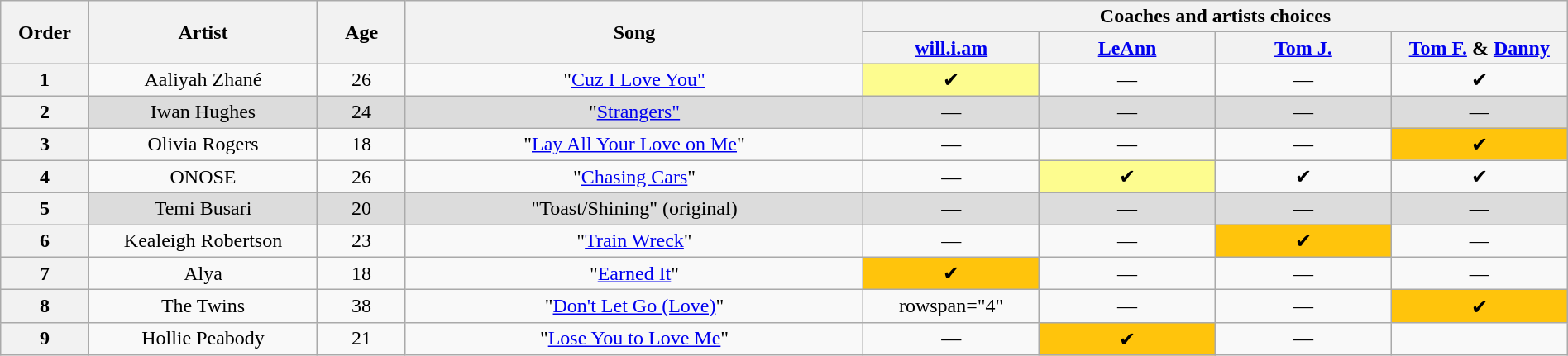<table class="wikitable" style="text-align:center; width:100%;">
<tr>
<th rowspan="2" scope="col" style="width:05%;">Order</th>
<th rowspan="2" scope="col" style="width:13%;">Artist</th>
<th rowspan="2" scope="col" style="width:05%;">Age</th>
<th rowspan="2" scope="col" style="width:26%;">Song</th>
<th colspan="4" scope="col" style="width:40%;">Coaches and artists choices</th>
</tr>
<tr>
<th style="width:10%;"><a href='#'>will.i.am</a></th>
<th style="width:10%;"><a href='#'>LeAnn</a></th>
<th style="width:10%;"><a href='#'>Tom J.</a></th>
<th style="width:10%;"><a href='#'>Tom F.</a> & <a href='#'>Danny</a></th>
</tr>
<tr>
<th>1</th>
<td scope="row">Aaliyah Zhané</td>
<td>26</td>
<td>"<a href='#'>Cuz I Love You"</a></td>
<td style="background:#fdfc8f">✔</td>
<td>—</td>
<td>—</td>
<td>✔</td>
</tr>
<tr style="background:#DCDCDC">
<th>2</th>
<td scope="row">Iwan Hughes</td>
<td>24</td>
<td>"<a href='#'>Strangers"</a></td>
<td>—</td>
<td>—</td>
<td>—</td>
<td>—</td>
</tr>
<tr>
<th>3</th>
<td scope="row">Olivia Rogers</td>
<td>18</td>
<td>"<a href='#'>Lay All Your Love on Me</a>"</td>
<td>—</td>
<td>—</td>
<td>—</td>
<td style="background:#ffc40c">✔</td>
</tr>
<tr>
<th>4</th>
<td scope="row">ONOSE</td>
<td>26</td>
<td>"<a href='#'>Chasing Cars</a>"</td>
<td>—</td>
<td style="background:#fdfc8f">✔</td>
<td>✔</td>
<td>✔</td>
</tr>
<tr style="background:#DCDCDC">
<th>5</th>
<td scope="row">Temi Busari</td>
<td>20</td>
<td>"Toast/Shining" (original)</td>
<td>—</td>
<td>—</td>
<td>—</td>
<td>—</td>
</tr>
<tr>
<th>6</th>
<td scope="row">Kealeigh Robertson</td>
<td>23</td>
<td>"<a href='#'>Train Wreck</a>"</td>
<td>—</td>
<td>—</td>
<td style="background:#ffc40c">✔</td>
<td>—</td>
</tr>
<tr>
<th>7</th>
<td scope="row">Alya</td>
<td>18</td>
<td>"<a href='#'>Earned It</a>"</td>
<td style="background:#ffc40c">✔</td>
<td>—</td>
<td>—</td>
<td>—</td>
</tr>
<tr>
<th>8</th>
<td scope="row">The Twins</td>
<td>38</td>
<td>"<a href='#'>Don't Let Go (Love)</a>"</td>
<td>rowspan="4" </td>
<td>—</td>
<td>—</td>
<td style="background:#ffc40c">✔</td>
</tr>
<tr>
<th>9</th>
<td scope="row">Hollie Peabody</td>
<td>21</td>
<td>"<a href='#'>Lose You to Love Me</a>"</td>
<td>—</td>
<td style="background:#ffc40c">✔</td>
<td>—</td>
</tr>
</table>
